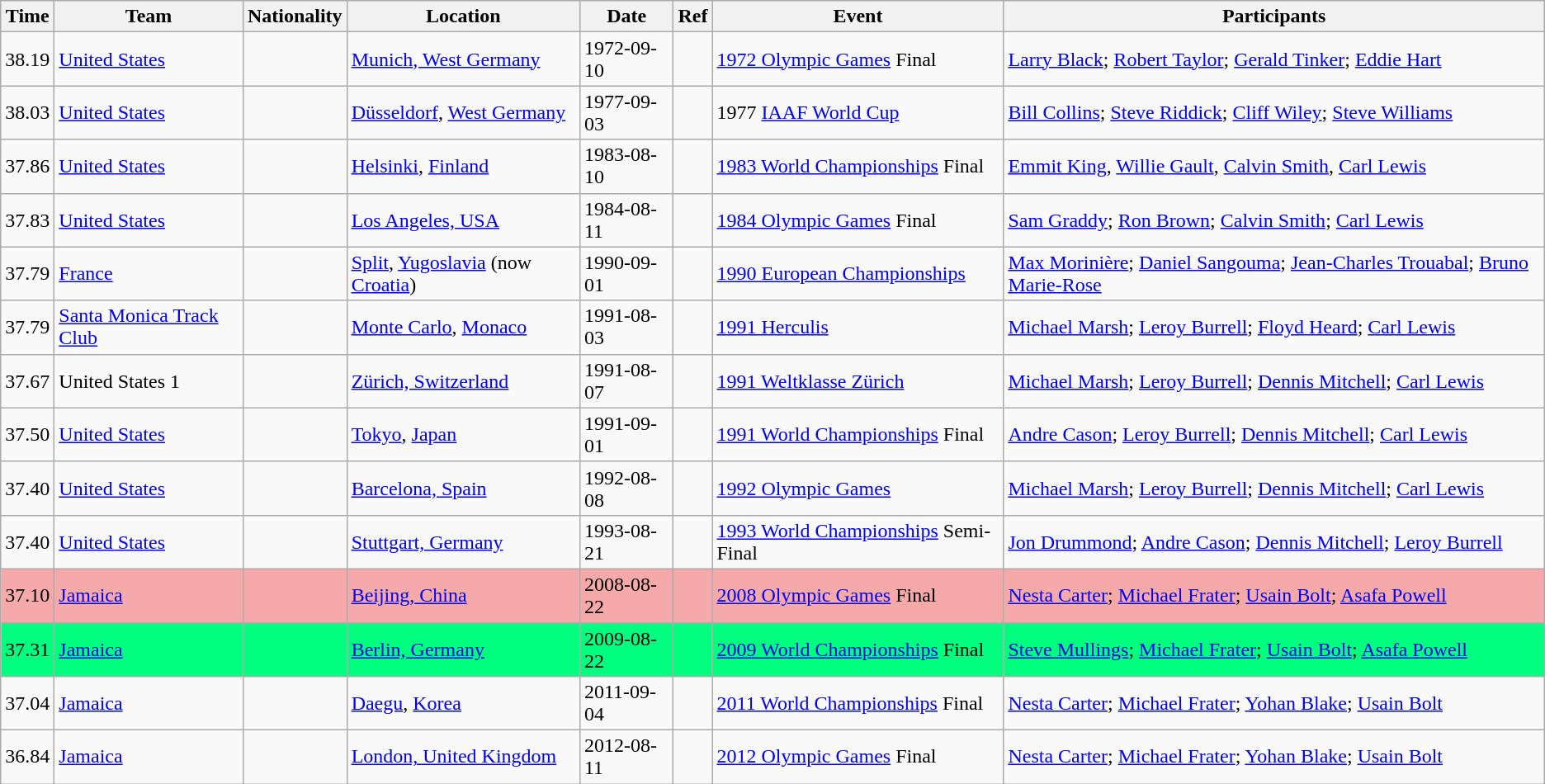<table class="wikitable" border="1">
<tr>
<th>Time</th>
<th>Team</th>
<th>Nationality</th>
<th>Location</th>
<th>Date</th>
<th>Ref</th>
<th>Event</th>
<th>Participants</th>
</tr>
<tr>
<td>38.19</td>
<td><a href='#'>United States</a></td>
<td></td>
<td><a href='#'>Munich, West Germany</a></td>
<td>1972-09-10</td>
<td></td>
<td><a href='#'>1972 Olympic Games</a> Final</td>
<td><a href='#'>Larry Black</a>; <a href='#'>Robert Taylor</a>; <a href='#'>Gerald Tinker</a>; <a href='#'>Eddie Hart</a></td>
</tr>
<tr>
<td>38.03</td>
<td><a href='#'>United States</a></td>
<td></td>
<td><a href='#'>Düsseldorf</a>, <a href='#'>West Germany</a></td>
<td>1977-09-03</td>
<td></td>
<td>1977 <a href='#'>IAAF World Cup</a></td>
<td><a href='#'>Bill Collins</a>; <a href='#'>Steve Riddick</a>; <a href='#'>Cliff Wiley</a>; <a href='#'>Steve Williams</a></td>
</tr>
<tr>
<td>37.86</td>
<td><a href='#'>United States</a></td>
<td></td>
<td><a href='#'>Helsinki</a>, <a href='#'>Finland</a></td>
<td>1983-08-10</td>
<td></td>
<td><a href='#'>1983 World Championships</a> Final</td>
<td><a href='#'>Emmit King</a>, <a href='#'>Willie Gault</a>, <a href='#'>Calvin Smith</a>, <a href='#'>Carl Lewis</a></td>
</tr>
<tr>
<td>37.83</td>
<td><a href='#'>United States</a></td>
<td></td>
<td><a href='#'>Los Angeles, USA</a></td>
<td>1984-08-11</td>
<td></td>
<td><a href='#'>1984 Olympic Games</a> Final</td>
<td><a href='#'>Sam Graddy</a>; <a href='#'>Ron Brown</a>; <a href='#'>Calvin Smith</a>; <a href='#'>Carl Lewis</a></td>
</tr>
<tr>
<td>37.79</td>
<td><a href='#'>France</a></td>
<td></td>
<td><a href='#'>Split</a>, <a href='#'>Yugoslavia</a> (now <a href='#'>Croatia</a>)</td>
<td>1990-09-01</td>
<td></td>
<td><a href='#'>1990 European Championships</a></td>
<td><a href='#'>Max Morinière</a>; <a href='#'>Daniel Sangouma</a>; <a href='#'>Jean-Charles Trouabal</a>; <a href='#'>Bruno Marie-Rose</a></td>
</tr>
<tr>
<td>37.79</td>
<td><a href='#'>Santa Monica Track Club</a></td>
<td></td>
<td><a href='#'>Monte Carlo</a>, <a href='#'>Monaco</a></td>
<td>1991-08-03</td>
<td></td>
<td><a href='#'>1991 Herculis</a></td>
<td><a href='#'>Michael Marsh</a>; <a href='#'>Leroy Burrell</a>; <a href='#'>Floyd Heard</a>; <a href='#'>Carl Lewis</a></td>
</tr>
<tr>
<td>37.67</td>
<td>United States 1</td>
<td></td>
<td><a href='#'>Zürich, Switzerland</a></td>
<td>1991-08-07</td>
<td></td>
<td><a href='#'>1991 Weltklasse Zürich</a></td>
<td><a href='#'>Michael Marsh</a>; <a href='#'>Leroy Burrell</a>; <a href='#'>Dennis Mitchell</a>; <a href='#'>Carl Lewis</a></td>
</tr>
<tr>
<td>37.50</td>
<td><a href='#'>United States</a></td>
<td></td>
<td><a href='#'>Tokyo</a>, <a href='#'>Japan</a></td>
<td>1991-09-01</td>
<td></td>
<td><a href='#'>1991 World Championships</a> Final</td>
<td><a href='#'>Andre Cason</a>; <a href='#'>Leroy Burrell</a>; <a href='#'>Dennis Mitchell</a>; <a href='#'>Carl Lewis</a></td>
</tr>
<tr>
<td>37.40</td>
<td><a href='#'>United States</a></td>
<td></td>
<td><a href='#'>Barcelona, Spain</a></td>
<td>1992-08-08</td>
<td></td>
<td><a href='#'>1992 Olympic Games</a></td>
<td><a href='#'>Michael Marsh</a>; <a href='#'>Leroy Burrell</a>; <a href='#'>Dennis Mitchell</a>; <a href='#'>Carl Lewis</a></td>
</tr>
<tr>
<td>37.40</td>
<td><a href='#'>United States</a></td>
<td></td>
<td><a href='#'>Stuttgart, Germany</a></td>
<td>1993-08-21</td>
<td></td>
<td><a href='#'>1993 World Championships</a> Semi-Final</td>
<td><a href='#'>Jon Drummond</a>; <a href='#'>Andre Cason</a>; <a href='#'>Dennis Mitchell</a>; <a href='#'>Leroy Burrell</a></td>
</tr>
<tr bgcolor=#F5A9A9>
<td>37.10</td>
<td><a href='#'>Jamaica</a></td>
<td></td>
<td><a href='#'>Beijing, China</a></td>
<td>2008-08-22</td>
<td></td>
<td><a href='#'>2008 Olympic Games</a> Final</td>
<td><a href='#'>Nesta Carter</a>; <a href='#'>Michael Frater</a>; <a href='#'>Usain Bolt</a>; <a href='#'>Asafa Powell</a></td>
</tr>
<tr>
</tr>
<tr bgcolor=#00FF7F>
<td>37.31</td>
<td><a href='#'>Jamaica</a></td>
<td></td>
<td><a href='#'>Berlin, Germany</a></td>
<td>2009-08-22</td>
<td></td>
<td><a href='#'>2009 World Championships</a> Final</td>
<td><a href='#'>Steve Mullings</a>; <a href='#'>Michael Frater</a>; <a href='#'>Usain Bolt</a>; <a href='#'>Asafa Powell</a></td>
</tr>
<tr>
<td>37.04</td>
<td><a href='#'>Jamaica</a></td>
<td></td>
<td><a href='#'>Daegu</a>, <a href='#'>Korea</a></td>
<td>2011-09-04</td>
<td></td>
<td><a href='#'>2011 World Championships</a> Final</td>
<td><a href='#'>Nesta Carter</a>; <a href='#'>Michael Frater</a>; <a href='#'>Yohan Blake</a>; <a href='#'>Usain Bolt</a></td>
</tr>
<tr>
<td>36.84</td>
<td><a href='#'>Jamaica</a></td>
<td></td>
<td><a href='#'>London, United Kingdom</a></td>
<td>2012-08-11</td>
<td></td>
<td><a href='#'>2012 Olympic Games</a> Final</td>
<td><a href='#'>Nesta Carter</a>; <a href='#'>Michael Frater</a>; <a href='#'>Yohan Blake</a>; <a href='#'>Usain Bolt</a></td>
</tr>
</table>
